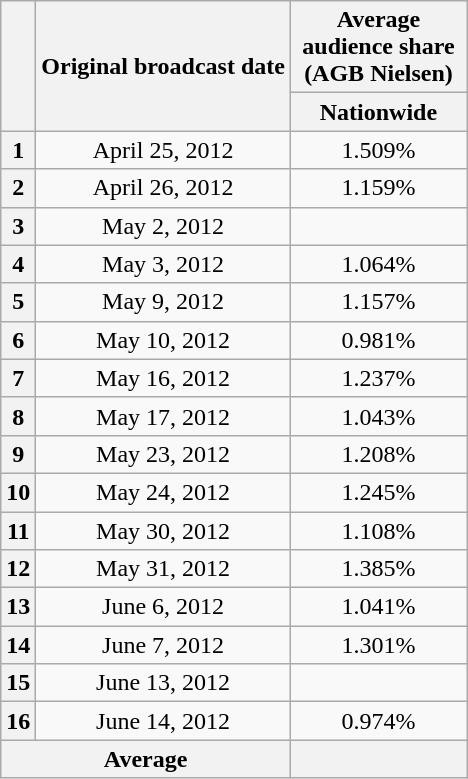<table class="wikitable" style="text-align:center">
<tr>
<th rowspan="2"></th>
<th rowspan="2">Original broadcast date</th>
<th colspan="1">Average audience share<br>(AGB Nielsen)</th>
</tr>
<tr>
<th width="110">Nationwide</th>
</tr>
<tr>
<th>1</th>
<td>April 25, 2012</td>
<td>1.509%</td>
</tr>
<tr>
<th>2</th>
<td>April 26, 2012</td>
<td>1.159%</td>
</tr>
<tr>
<th>3</th>
<td>May 2, 2012</td>
<td></td>
</tr>
<tr>
<th>4</th>
<td>May 3, 2012</td>
<td>1.064%</td>
</tr>
<tr>
<th>5</th>
<td>May 9, 2012</td>
<td>1.157%</td>
</tr>
<tr>
<th>6</th>
<td>May 10, 2012</td>
<td>0.981%</td>
</tr>
<tr>
<th>7</th>
<td>May 16, 2012</td>
<td>1.237%</td>
</tr>
<tr>
<th>8</th>
<td>May 17, 2012</td>
<td>1.043%</td>
</tr>
<tr>
<th>9</th>
<td>May 23, 2012</td>
<td>1.208%</td>
</tr>
<tr>
<th>10</th>
<td>May 24, 2012</td>
<td>1.245%</td>
</tr>
<tr>
<th>11</th>
<td>May 30, 2012</td>
<td>1.108%</td>
</tr>
<tr>
<th>12</th>
<td>May 31, 2012</td>
<td>1.385%</td>
</tr>
<tr>
<th>13</th>
<td>June 6, 2012</td>
<td>1.041%</td>
</tr>
<tr>
<th>14</th>
<td>June 7, 2012</td>
<td>1.301%</td>
</tr>
<tr>
<th>15</th>
<td>June 13, 2012</td>
<td></td>
</tr>
<tr>
<th>16</th>
<td>June 14, 2012</td>
<td>0.974%</td>
</tr>
<tr>
<th colspan="2">Average</th>
<th></th>
</tr>
</table>
